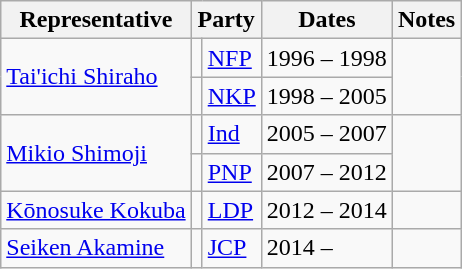<table class="wikitable mw-collapsible">
<tr valign=bottom>
<th>Representative</th>
<th colspan="2">Party</th>
<th>Dates</th>
<th>Notes</th>
</tr>
<tr>
<td rowspan="2"><a href='#'>Tai'ichi Shiraho</a></td>
<td bgcolor=></td>
<td><a href='#'>NFP</a></td>
<td>1996 – 1998</td>
<td rowspan="2"></td>
</tr>
<tr>
<td bgcolor=></td>
<td><a href='#'>NKP</a></td>
<td>1998 – 2005</td>
</tr>
<tr>
<td rowspan="2"><a href='#'>Mikio Shimoji</a></td>
<td bgcolor=></td>
<td><a href='#'>Ind</a></td>
<td>2005 – 2007</td>
<td rowspan="2"></td>
</tr>
<tr>
<td bgcolor=></td>
<td><a href='#'>PNP</a></td>
<td>2007 – 2012</td>
</tr>
<tr>
<td><a href='#'>Kōnosuke Kokuba</a></td>
<td bgcolor=></td>
<td><a href='#'>LDP</a></td>
<td>2012 – 2014</td>
<td></td>
</tr>
<tr>
<td><a href='#'>Seiken Akamine</a></td>
<td bgcolor=></td>
<td><a href='#'>JCP</a></td>
<td>2014 –</td>
<td></td>
</tr>
</table>
